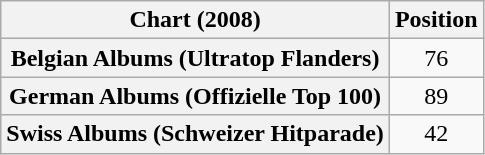<table class="wikitable sortable plainrowheaders" style="text-align:center">
<tr>
<th scope="col">Chart (2008)</th>
<th scope="col">Position</th>
</tr>
<tr>
<th scope="row">Belgian Albums (Ultratop Flanders)</th>
<td>76</td>
</tr>
<tr>
<th scope="row">German Albums (Offizielle Top 100)</th>
<td>89</td>
</tr>
<tr>
<th scope="row">Swiss Albums (Schweizer Hitparade)</th>
<td>42</td>
</tr>
</table>
